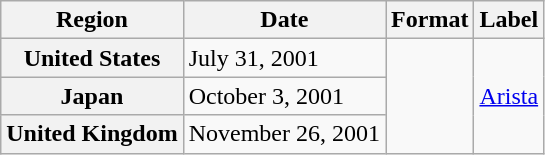<table class="wikitable plainrowheaders">
<tr>
<th scope="col">Region</th>
<th scope="col">Date</th>
<th scope="col">Format</th>
<th scope="col">Label</th>
</tr>
<tr>
<th scope="row">United States</th>
<td>July 31, 2001</td>
<td rowspan="3"></td>
<td rowspan="3"><a href='#'>Arista</a></td>
</tr>
<tr>
<th scope="row">Japan</th>
<td>October 3, 2001</td>
</tr>
<tr>
<th scope="row">United Kingdom</th>
<td>November 26, 2001</td>
</tr>
</table>
